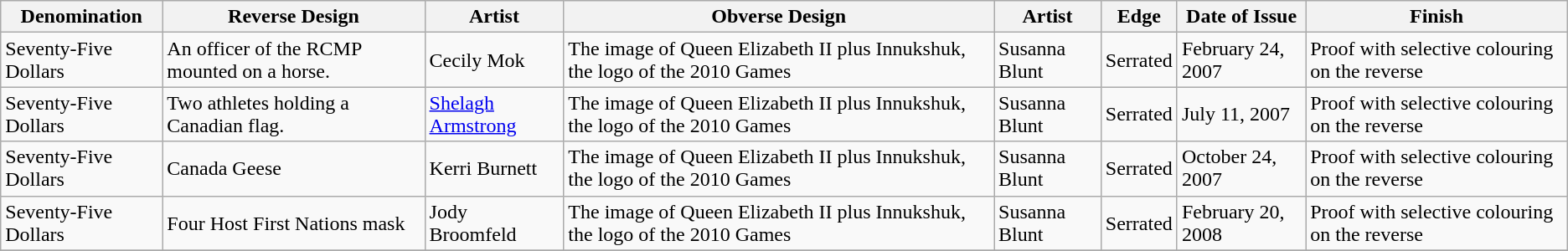<table class="wikitable">
<tr>
<th>Denomination</th>
<th>Reverse Design</th>
<th>Artist</th>
<th>Obverse Design</th>
<th>Artist</th>
<th>Edge</th>
<th>Date of Issue</th>
<th>Finish</th>
</tr>
<tr>
<td>Seventy-Five Dollars</td>
<td>An officer of the RCMP mounted on a horse.</td>
<td>Cecily Mok</td>
<td>The image of Queen Elizabeth II plus Innukshuk, the logo of the 2010 Games</td>
<td>Susanna Blunt</td>
<td>Serrated</td>
<td>February 24, 2007</td>
<td>Proof with selective colouring on the reverse</td>
</tr>
<tr>
<td>Seventy-Five Dollars</td>
<td>Two athletes holding a Canadian flag.</td>
<td><a href='#'>Shelagh Armstrong</a></td>
<td>The image of Queen Elizabeth II plus Innukshuk, the logo of the 2010 Games</td>
<td>Susanna Blunt</td>
<td>Serrated</td>
<td>July 11, 2007</td>
<td>Proof with selective colouring on the reverse</td>
</tr>
<tr>
<td>Seventy-Five Dollars</td>
<td>Canada Geese</td>
<td>Kerri Burnett</td>
<td>The image of Queen Elizabeth II plus Innukshuk, the logo of the 2010 Games</td>
<td>Susanna Blunt</td>
<td>Serrated</td>
<td>October 24, 2007</td>
<td>Proof with selective colouring on the reverse</td>
</tr>
<tr>
<td>Seventy-Five Dollars</td>
<td>Four Host First Nations mask</td>
<td>Jody Broomfeld</td>
<td>The image of Queen Elizabeth II plus Innukshuk, the logo of the 2010 Games</td>
<td>Susanna Blunt</td>
<td>Serrated</td>
<td>February 20, 2008</td>
<td>Proof with selective colouring on the reverse</td>
</tr>
<tr>
</tr>
</table>
